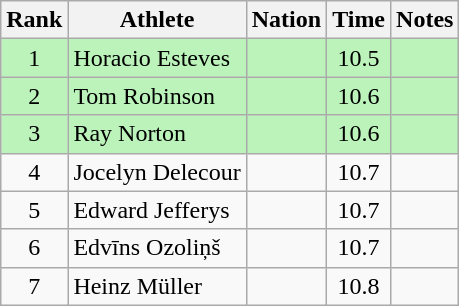<table class="wikitable sortable" style="text-align:center">
<tr>
<th>Rank</th>
<th>Athlete</th>
<th>Nation</th>
<th>Time</th>
<th>Notes</th>
</tr>
<tr bgcolor=bbf3bb>
<td>1</td>
<td align=left>Horacio Esteves</td>
<td align=left></td>
<td>10.5</td>
<td></td>
</tr>
<tr bgcolor=bbf3bb>
<td>2</td>
<td align=left>Tom Robinson</td>
<td align=left></td>
<td>10.6</td>
<td></td>
</tr>
<tr bgcolor=bbf3bb>
<td>3</td>
<td align=left>Ray Norton</td>
<td align=left></td>
<td>10.6</td>
<td></td>
</tr>
<tr>
<td>4</td>
<td align=left>Jocelyn Delecour</td>
<td align=left></td>
<td>10.7</td>
<td></td>
</tr>
<tr>
<td>5</td>
<td align=left>Edward Jefferys</td>
<td align=left></td>
<td>10.7</td>
<td></td>
</tr>
<tr>
<td>6</td>
<td align=left>Edvīns Ozoliņš</td>
<td align=left></td>
<td>10.7</td>
<td></td>
</tr>
<tr>
<td>7</td>
<td align=left>Heinz Müller</td>
<td align=left></td>
<td>10.8</td>
<td></td>
</tr>
</table>
